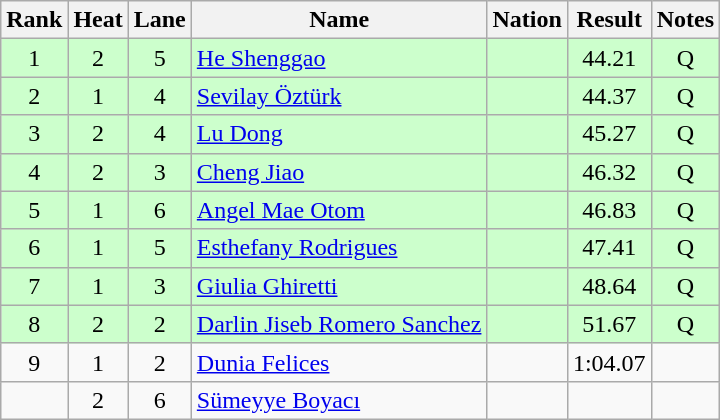<table class="wikitable sortable" style="text-align:center">
<tr>
<th>Rank</th>
<th>Heat</th>
<th>Lane</th>
<th>Name</th>
<th>Nation</th>
<th>Result</th>
<th>Notes</th>
</tr>
<tr bgcolor=ccffcc>
<td>1</td>
<td>2</td>
<td>5</td>
<td align=left><a href='#'>He Shenggao</a></td>
<td align=left></td>
<td>44.21</td>
<td>Q</td>
</tr>
<tr bgcolor=ccffcc>
<td>2</td>
<td>1</td>
<td>4</td>
<td align=left><a href='#'>Sevilay Öztürk</a></td>
<td align=left></td>
<td>44.37</td>
<td>Q</td>
</tr>
<tr bgcolor=ccffcc>
<td>3</td>
<td>2</td>
<td>4</td>
<td align=left><a href='#'>Lu Dong</a></td>
<td align=left></td>
<td>45.27</td>
<td>Q</td>
</tr>
<tr bgcolor=ccffcc>
<td>4</td>
<td>2</td>
<td>3</td>
<td align=left><a href='#'>Cheng Jiao</a></td>
<td align=left></td>
<td>46.32</td>
<td>Q</td>
</tr>
<tr bgcolor=ccffcc>
<td>5</td>
<td>1</td>
<td>6</td>
<td align=left><a href='#'>Angel Mae Otom</a></td>
<td align=left></td>
<td>46.83</td>
<td>Q</td>
</tr>
<tr bgcolor=ccffcc>
<td>6</td>
<td>1</td>
<td>5</td>
<td align=left><a href='#'>Esthefany Rodrigues</a></td>
<td align=left></td>
<td>47.41</td>
<td>Q</td>
</tr>
<tr bgcolor=ccffcc>
<td>7</td>
<td>1</td>
<td>3</td>
<td align=left><a href='#'>Giulia Ghiretti</a></td>
<td align=left></td>
<td>48.64</td>
<td>Q</td>
</tr>
<tr bgcolor=ccffcc>
<td>8</td>
<td>2</td>
<td>2</td>
<td align=left><a href='#'>Darlin Jiseb Romero Sanchez</a></td>
<td align=left></td>
<td>51.67</td>
<td>Q</td>
</tr>
<tr>
<td>9</td>
<td>1</td>
<td>2</td>
<td align=left><a href='#'>Dunia Felices</a></td>
<td align=left></td>
<td>1:04.07</td>
<td></td>
</tr>
<tr>
<td></td>
<td>2</td>
<td>6</td>
<td align=left><a href='#'>Sümeyye Boyacı</a></td>
<td align=left></td>
<td data-sort-value=9:99.99></td>
<td></td>
</tr>
</table>
